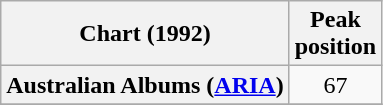<table class="wikitable sortable plainrowheaders" style="text-align:center">
<tr>
<th>Chart (1992)</th>
<th>Peak<br>position</th>
</tr>
<tr>
<th scope="row">Australian Albums (<a href='#'>ARIA</a>)</th>
<td>67</td>
</tr>
<tr>
</tr>
</table>
